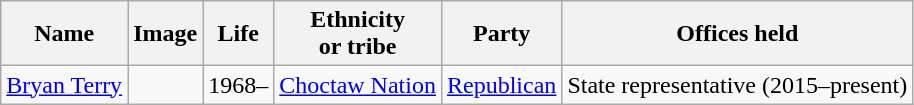<table class="wikitable">
<tr>
<th>Name</th>
<th>Image</th>
<th>Life</th>
<th>Ethnicity<br>or tribe</th>
<th>Party</th>
<th>Offices held</th>
</tr>
<tr>
<td style="white-space:nowrap;"><a href='#'>Bryan Terry</a></td>
<td></td>
<td>1968–</td>
<td><a href='#'>Choctaw Nation</a></td>
<td><a href='#'>Republican</a></td>
<td>State representative (2015–present)</td>
</tr>
</table>
